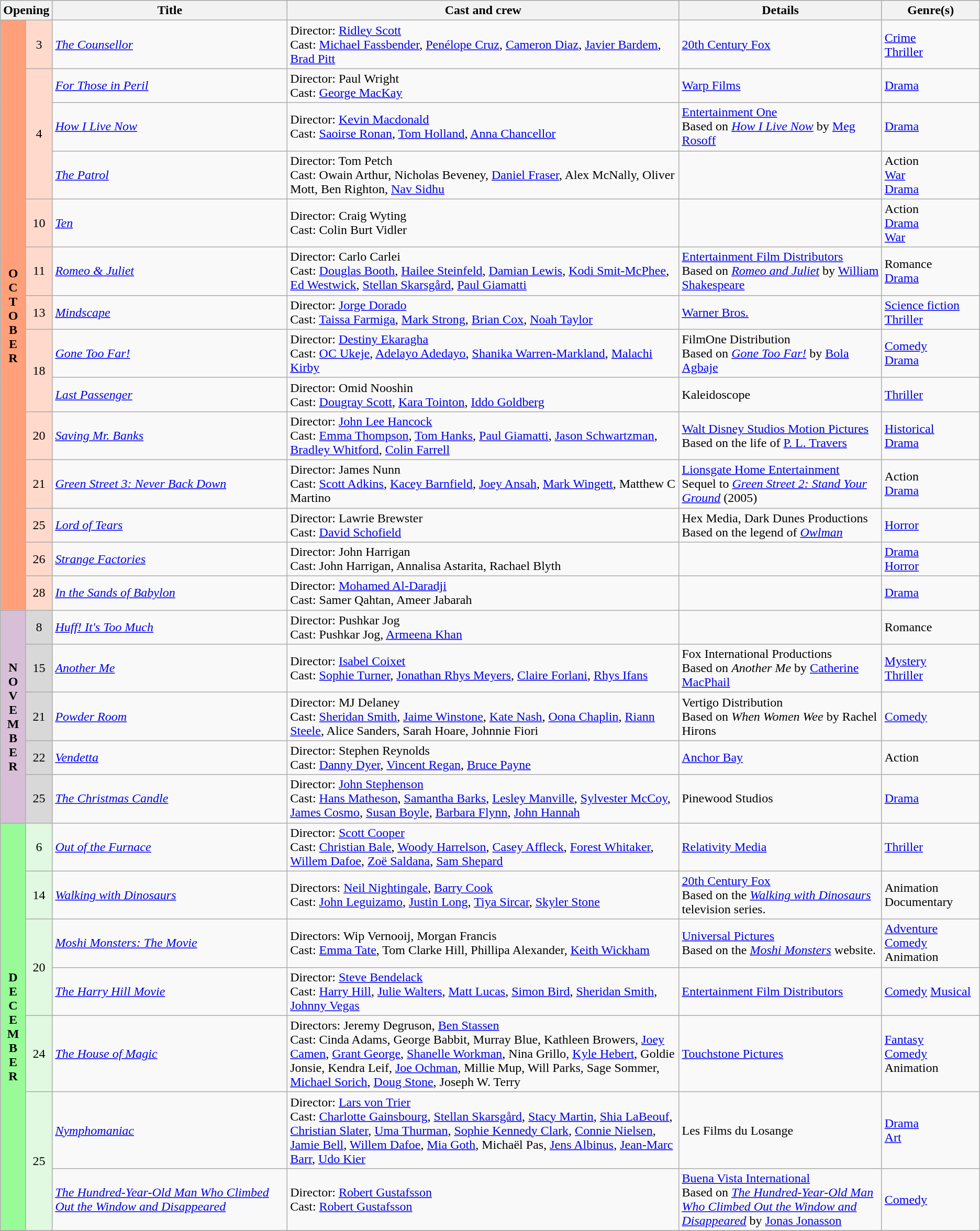<table class="wikitable sortable plainrowheaders">
<tr style="background:#b0e0e6; text-align:center;">
<th colspan="2">Opening</th>
<th style="width:24%;">Title</th>
<th style="width:40%;">Cast and crew</th>
<th>Details</th>
<th style="width:10%;">Genre(s)</th>
</tr>
<tr>
<th rowspan="14" style="text-align:center; background:#ffa07a; textcolor:#000;">O <br>C <br>T <br>O <br>B <br>E <br>R</th>
<td rowspan="1" style="text-align:center; background:#ffdacc;">3</td>
<td><em><a href='#'>The Counsellor</a></em></td>
<td>Director: <a href='#'>Ridley Scott</a>  <br> Cast: <a href='#'>Michael Fassbender</a>, <a href='#'>Penélope Cruz</a>, <a href='#'>Cameron Diaz</a>, <a href='#'>Javier Bardem</a>, <a href='#'>Brad Pitt</a></td>
<td><a href='#'>20th Century Fox</a></td>
<td><a href='#'>Crime</a>  <br> <a href='#'>Thriller</a></td>
</tr>
<tr>
<td rowspan="3" style="text-align:center; background:#ffdacc;">4</td>
<td><em><a href='#'>For Those in Peril</a></em></td>
<td>Director: Paul Wright  <br> Cast: <a href='#'>George MacKay</a></td>
<td><a href='#'>Warp Films</a></td>
<td><a href='#'>Drama</a></td>
</tr>
<tr>
<td><em><a href='#'>How I Live Now</a></em></td>
<td>Director: <a href='#'>Kevin Macdonald</a>  <br> Cast: <a href='#'>Saoirse Ronan</a>, <a href='#'>Tom Holland</a>, <a href='#'>Anna Chancellor</a></td>
<td><a href='#'>Entertainment One</a>  <br> Based on <em><a href='#'>How I Live Now</a></em> by <a href='#'>Meg Rosoff</a></td>
<td><a href='#'>Drama</a></td>
</tr>
<tr>
<td><em><a href='#'>The Patrol</a></em></td>
<td>Director: Tom Petch  <br> Cast: Owain Arthur, Nicholas Beveney, <a href='#'>Daniel Fraser</a>, Alex McNally, Oliver Mott, Ben Righton, <a href='#'>Nav Sidhu</a></td>
<td></td>
<td>Action  <br> <a href='#'>War</a>  <br> <a href='#'>Drama</a></td>
</tr>
<tr>
<td rowspan="1" style="text-align:center; background:#ffdacc;">10</td>
<td><em><a href='#'>Ten</a></em></td>
<td>Director: Craig Wyting  <br> Cast: Colin Burt Vidler</td>
<td></td>
<td>Action  <br> <a href='#'>Drama</a>  <br> <a href='#'>War</a></td>
</tr>
<tr>
<td rowspan="1" style="text-align:center; background:#ffdacc;">11</td>
<td><em><a href='#'>Romeo & Juliet</a></em></td>
<td>Director: Carlo Carlei  <br> Cast: <a href='#'>Douglas Booth</a>, <a href='#'>Hailee Steinfeld</a>, <a href='#'>Damian Lewis</a>, <a href='#'>Kodi Smit-McPhee</a>, <a href='#'>Ed Westwick</a>, <a href='#'>Stellan Skarsgård</a>, <a href='#'>Paul Giamatti</a></td>
<td><a href='#'>Entertainment Film Distributors</a>  <br> Based on <em><a href='#'>Romeo and Juliet</a></em> by <a href='#'>William Shakespeare</a></td>
<td>Romance  <br> <a href='#'>Drama</a></td>
</tr>
<tr>
<td rowspan="1" style="text-align:center; background:#ffdacc;">13</td>
<td><em><a href='#'>Mindscape</a></em></td>
<td>Director: <a href='#'>Jorge Dorado</a>  <br> Cast: <a href='#'>Taissa Farmiga</a>, <a href='#'>Mark Strong</a>, <a href='#'>Brian Cox</a>, <a href='#'>Noah Taylor</a></td>
<td><a href='#'>Warner Bros.</a></td>
<td><a href='#'>Science fiction</a>  <br> <a href='#'>Thriller</a></td>
</tr>
<tr>
<td rowspan="2" style="text-align:center; background:#ffdacc;">18</td>
<td><em><a href='#'>Gone Too Far!</a></em></td>
<td>Director: <a href='#'>Destiny Ekaragha</a>  <br> Cast: <a href='#'>OC Ukeje</a>, <a href='#'>Adelayo Adedayo</a>, <a href='#'>Shanika Warren-Markland</a>, <a href='#'>Malachi Kirby</a></td>
<td>FilmOne Distribution  <br> Based on <em><a href='#'>Gone Too Far!</a></em> by <a href='#'>Bola Agbaje</a></td>
<td><a href='#'>Comedy</a>  <br> <a href='#'>Drama</a></td>
</tr>
<tr>
<td><em><a href='#'>Last Passenger</a></em></td>
<td>Director: Omid Nooshin  <br> Cast: <a href='#'>Dougray Scott</a>, <a href='#'>Kara Tointon</a>, <a href='#'>Iddo Goldberg</a></td>
<td>Kaleidoscope</td>
<td><a href='#'>Thriller</a></td>
</tr>
<tr>
<td rowspan="1" style="text-align:center; background:#ffdacc;">20</td>
<td><em><a href='#'>Saving Mr. Banks</a></em></td>
<td>Director: <a href='#'>John Lee Hancock</a>  <br> Cast: <a href='#'>Emma Thompson</a>, <a href='#'>Tom Hanks</a>, <a href='#'>Paul Giamatti</a>, <a href='#'>Jason Schwartzman</a>, <a href='#'>Bradley Whitford</a>, <a href='#'>Colin Farrell</a></td>
<td><a href='#'>Walt Disney Studios Motion Pictures</a>  <br> Based on the life of <a href='#'>P. L. Travers</a></td>
<td><a href='#'>Historical</a>  <br> <a href='#'>Drama</a></td>
</tr>
<tr>
<td rowspan="1" style="text-align:center; background:#ffdacc;">21</td>
<td><em><a href='#'>Green Street 3: Never Back Down</a></em></td>
<td>Director: James Nunn  <br> Cast: <a href='#'>Scott Adkins</a>, <a href='#'>Kacey Barnfield</a>, <a href='#'>Joey Ansah</a>, <a href='#'>Mark Wingett</a>, Matthew C Martino</td>
<td><a href='#'>Lionsgate Home Entertainment</a>  <br> Sequel to <em><a href='#'>Green Street 2: Stand Your Ground</a></em> (2005)</td>
<td>Action  <br> <a href='#'>Drama</a></td>
</tr>
<tr>
<td rowspan="1" style="text-align:center; background:#ffdacc;">25</td>
<td><em><a href='#'>Lord of Tears</a></em></td>
<td>Director: Lawrie Brewster  <br> Cast: <a href='#'>David Schofield</a></td>
<td>Hex Media, Dark Dunes Productions  <br> Based on the legend of <em><a href='#'>Owlman</a></em></td>
<td><a href='#'>Horror</a></td>
</tr>
<tr>
<td rowspan="1" style="text-align:center; background:#ffdacc;">26</td>
<td><em><a href='#'>Strange Factories</a></em></td>
<td>Director: John Harrigan  <br> Cast: John Harrigan, Annalisa Astarita, Rachael Blyth</td>
<td></td>
<td><a href='#'>Drama</a>  <br> <a href='#'>Horror</a></td>
</tr>
<tr>
<td rowspan="1" style="text-align:center; background:#ffdacc;">28</td>
<td><em><a href='#'>In the Sands of Babylon</a></em></td>
<td>Director: <a href='#'>Mohamed Al-Daradji</a>  <br> Cast: Samer Qahtan, Ameer Jabarah</td>
<td></td>
<td><a href='#'>Drama</a></td>
</tr>
<tr>
<th rowspan="5" style="text-align:center; background:thistle; textcolor:#000;">N <br>O <br>V <br>E <br>M <br>B <br>E <br>R</th>
<td rowspan="1" style="text-align:center; background:#d8d8d8;">8</td>
<td><em><a href='#'>Huff! It's Too Much</a></em></td>
<td>Director: Pushkar Jog  <br> Cast: Pushkar Jog, <a href='#'>Armeena Khan</a></td>
<td></td>
<td>Romance</td>
</tr>
<tr>
<td rowspan="1" style="text-align:center; background:#d8d8d8;">15</td>
<td><em><a href='#'>Another Me</a></em></td>
<td>Director: <a href='#'>Isabel Coixet</a>  <br> Cast: <a href='#'>Sophie Turner</a>, <a href='#'>Jonathan Rhys Meyers</a>, <a href='#'>Claire Forlani</a>, <a href='#'>Rhys Ifans</a></td>
<td>Fox International Productions  <br> Based on <em>Another Me</em> by <a href='#'>Catherine MacPhail</a></td>
<td><a href='#'>Mystery</a>  <br> <a href='#'>Thriller</a></td>
</tr>
<tr>
<td rowspan="1" style="text-align:center; background:#d8d8d8;">21</td>
<td><em><a href='#'>Powder Room</a></em></td>
<td>Director: MJ Delaney  <br> Cast: <a href='#'>Sheridan Smith</a>, <a href='#'>Jaime Winstone</a>, <a href='#'>Kate Nash</a>, <a href='#'>Oona Chaplin</a>, <a href='#'>Riann Steele</a>, Alice Sanders, Sarah Hoare, Johnnie Fiori</td>
<td>Vertigo Distribution  <br> Based on <em>When Women Wee</em> by Rachel Hirons</td>
<td><a href='#'>Comedy</a></td>
</tr>
<tr>
<td rowspan="1" style="text-align:center; background:#d8d8d8;">22</td>
<td><em><a href='#'>Vendetta</a></em></td>
<td>Director: Stephen Reynolds  <br> Cast: <a href='#'>Danny Dyer</a>, <a href='#'>Vincent Regan</a>, <a href='#'>Bruce Payne</a></td>
<td><a href='#'>Anchor Bay</a></td>
<td>Action</td>
</tr>
<tr>
<td rowspan="1" style="text-align:center; background:#d8d8d8;">25</td>
<td><em><a href='#'>The Christmas Candle</a></em></td>
<td>Director: <a href='#'>John Stephenson</a>  <br> Cast: <a href='#'>Hans Matheson</a>, <a href='#'>Samantha Barks</a>, <a href='#'>Lesley Manville</a>, <a href='#'>Sylvester McCoy</a>, <a href='#'>James Cosmo</a>, <a href='#'>Susan Boyle</a>, <a href='#'>Barbara Flynn</a>, <a href='#'>John Hannah</a></td>
<td>Pinewood Studios</td>
<td><a href='#'>Drama</a></td>
</tr>
<tr>
<th rowspan="7" style="text-align:center; background:#98fb98; textcolor:#000;">D <br>E <br>C <br>E <br>M <br>B <br>E <br>R</th>
<td rowspan="1" style="text-align:center; background:#e0f9e0;">6</td>
<td><em><a href='#'>Out of the Furnace</a></em></td>
<td>Director: <a href='#'>Scott Cooper</a>  <br> Cast: <a href='#'>Christian Bale</a>, <a href='#'>Woody Harrelson</a>, <a href='#'>Casey Affleck</a>, <a href='#'>Forest Whitaker</a>, <a href='#'>Willem Dafoe</a>, <a href='#'>Zoë Saldana</a>, <a href='#'>Sam Shepard</a></td>
<td><a href='#'>Relativity Media</a></td>
<td><a href='#'>Thriller</a></td>
</tr>
<tr>
<td rowspan="1" style="text-align:center; background:#e0f9e0;">14</td>
<td><em><a href='#'>Walking with Dinosaurs</a></em></td>
<td>Directors: <a href='#'>Neil Nightingale</a>, <a href='#'>Barry Cook</a>  <br> Cast: <a href='#'>John Leguizamo</a>, <a href='#'>Justin Long</a>, <a href='#'>Tiya Sircar</a>, <a href='#'>Skyler Stone</a></td>
<td><a href='#'>20th Century Fox</a>  <br> Based on the <em><a href='#'>Walking with Dinosaurs</a></em> television series.</td>
<td>Animation  <br> Documentary</td>
</tr>
<tr>
<td rowspan="2" style="text-align:center; background:#e0f9e0;">20</td>
<td><em><a href='#'>Moshi Monsters: The Movie</a></em></td>
<td>Directors: Wip Vernooij, Morgan Francis  <br> Cast: <a href='#'>Emma Tate</a>, Tom Clarke Hill, Phillipa Alexander, <a href='#'>Keith Wickham</a></td>
<td><a href='#'>Universal Pictures</a>  <br> Based on the <em><a href='#'>Moshi Monsters</a></em> website.</td>
<td><a href='#'>Adventure</a>  <br> <a href='#'>Comedy</a>  <br> Animation</td>
</tr>
<tr>
<td><em><a href='#'>The Harry Hill Movie</a></em></td>
<td>Director: <a href='#'>Steve Bendelack</a>  <br> Cast: <a href='#'>Harry Hill</a>, <a href='#'>Julie Walters</a>, <a href='#'>Matt Lucas</a>, <a href='#'>Simon Bird</a>, <a href='#'>Sheridan Smith</a>, <a href='#'>Johnny Vegas</a></td>
<td><a href='#'>Entertainment Film Distributors</a></td>
<td><a href='#'>Comedy</a> <a href='#'>Musical</a></td>
</tr>
<tr>
<td rowspan="1" style="text-align:center; background:#e0f9e0;">24</td>
<td><em><a href='#'>The House of Magic</a></em></td>
<td>Directors: Jeremy Degruson, <a href='#'>Ben Stassen</a>  <br> Cast: Cinda Adams, George Babbit, Murray Blue, Kathleen Browers, <a href='#'>Joey Camen</a>, <a href='#'>Grant George</a>, <a href='#'>Shanelle Workman</a>, Nina Grillo, <a href='#'>Kyle Hebert</a>, Goldie Jonsie, Kendra Leif, <a href='#'>Joe Ochman</a>, Millie Mup, Will Parks, Sage Sommer, <a href='#'>Michael Sorich</a>, <a href='#'>Doug Stone</a>, Joseph W. Terry</td>
<td><a href='#'>Touchstone Pictures</a></td>
<td><a href='#'>Fantasy</a>  <br> <a href='#'>Comedy</a>  <br> Animation</td>
</tr>
<tr>
<td rowspan="2" style="text-align:center; background:#e0f9e0;">25</td>
<td><em><a href='#'>Nymphomaniac</a></em></td>
<td>Director: <a href='#'>Lars von Trier</a>  <br> Cast: <a href='#'>Charlotte Gainsbourg</a>, <a href='#'>Stellan Skarsgård</a>, <a href='#'>Stacy Martin</a>, <a href='#'>Shia LaBeouf</a>, <a href='#'>Christian Slater</a>, <a href='#'>Uma Thurman</a>, <a href='#'>Sophie Kennedy Clark</a>, <a href='#'>Connie Nielsen</a>, <a href='#'>Jamie Bell</a>, <a href='#'>Willem Dafoe</a>, <a href='#'>Mia Goth</a>, Michaël Pas, <a href='#'>Jens Albinus</a>, <a href='#'>Jean-Marc Barr</a>, <a href='#'>Udo Kier</a></td>
<td>Les Films du Losange</td>
<td><a href='#'>Drama</a>  <br> <a href='#'>Art</a></td>
</tr>
<tr>
<td><em><a href='#'>The Hundred-Year-Old Man Who Climbed Out the Window and Disappeared</a></em></td>
<td>Director: <a href='#'>Robert Gustafsson</a>  <br> Cast: <a href='#'>Robert Gustafsson</a></td>
<td><a href='#'>Buena Vista International</a>  <br> Based on <em><a href='#'>The Hundred-Year-Old Man Who Climbed Out the Window and Disappeared</a></em> by <a href='#'>Jonas Jonasson</a></td>
<td><a href='#'>Comedy</a></td>
</tr>
<tr>
</tr>
</table>
